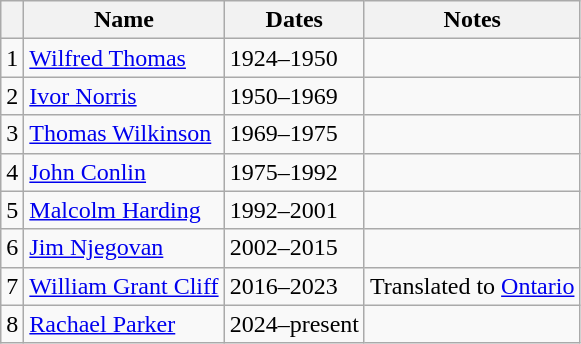<table class="wikitable">
<tr>
<th></th>
<th>Name</th>
<th>Dates</th>
<th>Notes</th>
</tr>
<tr>
<td>1</td>
<td><a href='#'>Wilfred Thomas</a></td>
<td>1924–1950</td>
<td></td>
</tr>
<tr>
<td>2</td>
<td><a href='#'>Ivor Norris</a></td>
<td>1950–1969</td>
<td></td>
</tr>
<tr>
<td>3</td>
<td><a href='#'>Thomas Wilkinson</a></td>
<td>1969–1975</td>
<td></td>
</tr>
<tr>
<td>4</td>
<td><a href='#'>John Conlin</a></td>
<td>1975–1992</td>
<td></td>
</tr>
<tr>
<td>5</td>
<td><a href='#'>Malcolm Harding</a></td>
<td>1992–2001</td>
<td></td>
</tr>
<tr>
<td>6</td>
<td><a href='#'>Jim Njegovan</a></td>
<td>2002–2015</td>
<td></td>
</tr>
<tr>
<td>7</td>
<td><a href='#'>William Grant Cliff</a></td>
<td>2016–2023</td>
<td>Translated to <a href='#'>Ontario</a></td>
</tr>
<tr>
<td>8</td>
<td><a href='#'>Rachael Parker</a></td>
<td>2024–present</td>
<td></td>
</tr>
</table>
